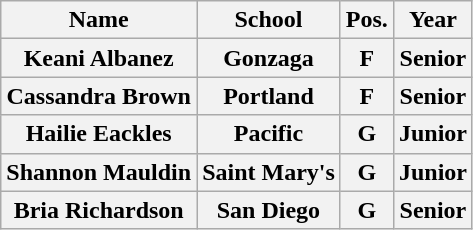<table class="wikitable">
<tr>
<th>Name</th>
<th>School</th>
<th>Pos.</th>
<th>Year</th>
</tr>
<tr>
<th>Keani Albanez</th>
<th>Gonzaga</th>
<th>F</th>
<th>Senior</th>
</tr>
<tr>
<th>Cassandra Brown</th>
<th>Portland</th>
<th>F</th>
<th>Senior</th>
</tr>
<tr>
<th>Hailie Eackles</th>
<th>Pacific</th>
<th>G</th>
<th>Junior</th>
</tr>
<tr>
<th>Shannon Mauldin</th>
<th>Saint Mary's</th>
<th>G</th>
<th>Junior</th>
</tr>
<tr>
<th>Bria Richardson</th>
<th>San Diego</th>
<th>G</th>
<th>Senior</th>
</tr>
</table>
